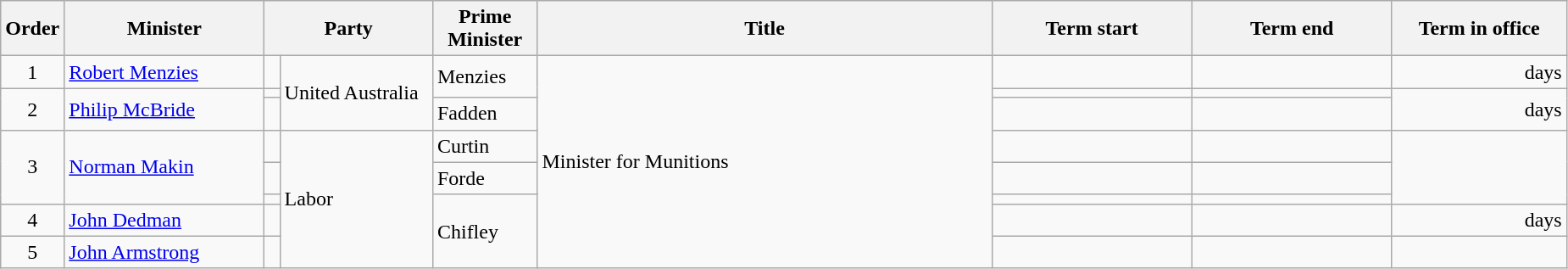<table class="wikitable">
<tr>
<th width=5>Order</th>
<th width=150>Minister</th>
<th width=125 colspan="2">Party</th>
<th width=75>Prime Minister</th>
<th width=350>Title</th>
<th width=150>Term start</th>
<th width=150>Term end</th>
<th width=130>Term in office</th>
</tr>
<tr>
<td align=center>1</td>
<td><a href='#'>Robert Menzies</a></td>
<td> </td>
<td rowspan=3>United Australia</td>
<td rowspan=2>Menzies</td>
<td rowspan=8>Minister for Munitions</td>
<td align=center></td>
<td align=center></td>
<td align=right> days</td>
</tr>
<tr>
<td rowspan=2 align=center>2</td>
<td rowspan=2><a href='#'>Philip McBride</a></td>
<td></td>
<td align=center></td>
<td align=center></td>
<td rowspan=2 align=right> days</td>
</tr>
<tr>
<td></td>
<td>Fadden</td>
<td align=center></td>
<td align=center></td>
</tr>
<tr>
<td rowspan=3 align=center>3</td>
<td rowspan=3><a href='#'>Norman Makin</a></td>
<td></td>
<td rowspan=5>Labor</td>
<td>Curtin</td>
<td align=center></td>
<td align=center></td>
<td rowspan=3 align=right><strong></strong></td>
</tr>
<tr>
<td></td>
<td>Forde</td>
<td align=center></td>
<td align=center></td>
</tr>
<tr>
<td></td>
<td rowspan=3>Chifley</td>
<td align=center></td>
<td align=center></td>
</tr>
<tr>
<td align=center>4</td>
<td><a href='#'>John Dedman</a></td>
<td></td>
<td align=center></td>
<td align=center></td>
<td align=right> days</td>
</tr>
<tr>
<td align=center>5</td>
<td><a href='#'>John Armstrong</a></td>
<td></td>
<td align=center></td>
<td align=center></td>
<td align=right></td>
</tr>
</table>
